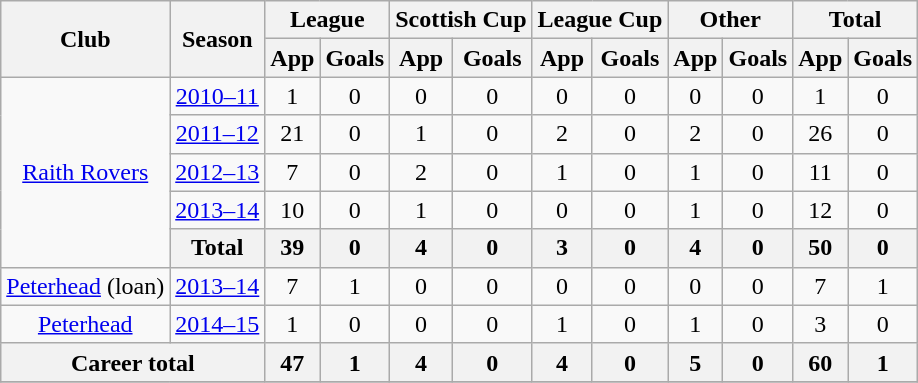<table class="wikitable">
<tr>
<th rowspan=2>Club</th>
<th rowspan=2>Season</th>
<th colspan=2>League</th>
<th colspan=2>Scottish Cup</th>
<th colspan=2>League Cup</th>
<th colspan=2>Other</th>
<th colspan=2>Total</th>
</tr>
<tr>
<th>App</th>
<th>Goals</th>
<th>App</th>
<th>Goals</th>
<th>App</th>
<th>Goals</th>
<th>App</th>
<th>Goals</th>
<th>App</th>
<th>Goals</th>
</tr>
<tr align=center>
<td rowspan=5><a href='#'>Raith Rovers</a></td>
<td><a href='#'>2010–11</a></td>
<td>1</td>
<td>0</td>
<td>0</td>
<td>0</td>
<td>0</td>
<td>0</td>
<td>0</td>
<td>0</td>
<td>1</td>
<td>0</td>
</tr>
<tr align=center>
<td><a href='#'>2011–12</a></td>
<td>21</td>
<td>0</td>
<td>1</td>
<td>0</td>
<td>2</td>
<td>0</td>
<td>2</td>
<td>0</td>
<td>26</td>
<td>0</td>
</tr>
<tr align=center>
<td><a href='#'>2012–13</a></td>
<td>7</td>
<td>0</td>
<td>2</td>
<td>0</td>
<td>1</td>
<td>0</td>
<td>1</td>
<td>0</td>
<td>11</td>
<td>0</td>
</tr>
<tr align=center>
<td><a href='#'>2013–14</a></td>
<td>10</td>
<td>0</td>
<td>1</td>
<td>0</td>
<td>0</td>
<td>0</td>
<td>1</td>
<td>0</td>
<td>12</td>
<td>0</td>
</tr>
<tr align=center>
<th>Total</th>
<th>39</th>
<th>0</th>
<th>4</th>
<th>0</th>
<th>3</th>
<th>0</th>
<th>4</th>
<th>0</th>
<th>50</th>
<th>0</th>
</tr>
<tr align=center>
<td rowspan=1><a href='#'>Peterhead</a> (loan)</td>
<td><a href='#'>2013–14</a></td>
<td>7</td>
<td>1</td>
<td>0</td>
<td>0</td>
<td>0</td>
<td>0</td>
<td>0</td>
<td>0</td>
<td>7</td>
<td>1</td>
</tr>
<tr align=center>
<td rowspan=1><a href='#'>Peterhead</a></td>
<td><a href='#'>2014–15</a></td>
<td>1</td>
<td>0</td>
<td>0</td>
<td>0</td>
<td>1</td>
<td>0</td>
<td>1</td>
<td>0</td>
<td>3</td>
<td>0</td>
</tr>
<tr align=center>
<th colspan=2>Career total</th>
<th>47</th>
<th>1</th>
<th>4</th>
<th>0</th>
<th>4</th>
<th>0</th>
<th>5</th>
<th>0</th>
<th>60</th>
<th>1</th>
</tr>
<tr>
</tr>
</table>
